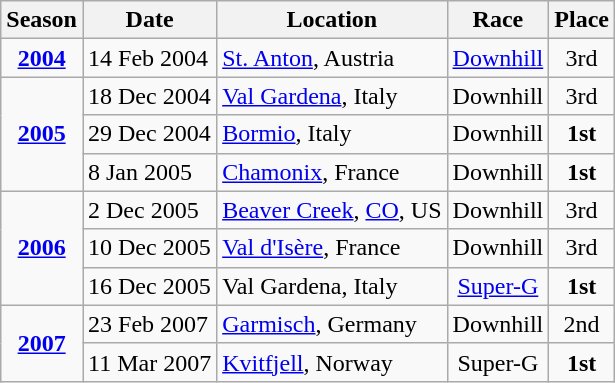<table class="wikitable">
<tr>
<th>Season</th>
<th>Date</th>
<th>Location</th>
<th>Race</th>
<th>Place</th>
</tr>
<tr>
<td rowspan=1 align=center><strong><a href='#'>2004</a></strong></td>
<td>14 Feb 2004</td>
<td><a href='#'>St. Anton</a>, Austria</td>
<td align=center><a href='#'>Downhill</a></td>
<td align=center>3rd</td>
</tr>
<tr>
<td rowspan=3 align=center><strong><a href='#'>2005</a></strong></td>
<td>18 Dec 2004</td>
<td><a href='#'>Val Gardena</a>, Italy</td>
<td align=center>Downhill</td>
<td align=center>3rd</td>
</tr>
<tr>
<td>29 Dec 2004</td>
<td><a href='#'>Bormio</a>, Italy</td>
<td align=center>Downhill</td>
<td align=center><strong>1st</strong></td>
</tr>
<tr>
<td>8 Jan 2005</td>
<td><a href='#'>Chamonix</a>, France</td>
<td align=center>Downhill</td>
<td align=center><strong>1st</strong></td>
</tr>
<tr>
<td rowspan=3 align=center><strong><a href='#'>2006</a></strong></td>
<td>2 Dec 2005</td>
<td><a href='#'>Beaver Creek</a>, <a href='#'>CO</a>, US</td>
<td align=center>Downhill</td>
<td align=center>3rd</td>
</tr>
<tr>
<td>10 Dec 2005</td>
<td><a href='#'>Val d'Isère</a>, France</td>
<td align=center>Downhill</td>
<td align=center>3rd</td>
</tr>
<tr>
<td>16 Dec 2005</td>
<td>Val Gardena, Italy</td>
<td align=center><a href='#'>Super-G</a></td>
<td align=center><strong>1st</strong></td>
</tr>
<tr>
<td rowspan=2 align=center><strong><a href='#'>2007</a></strong></td>
<td>23 Feb 2007</td>
<td><a href='#'>Garmisch</a>, Germany</td>
<td align=center>Downhill</td>
<td align=center>2nd</td>
</tr>
<tr>
<td>11 Mar 2007</td>
<td><a href='#'>Kvitfjell</a>, Norway</td>
<td align=center>Super-G</td>
<td align=center><strong>1st</strong></td>
</tr>
</table>
